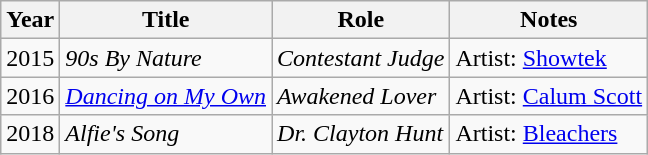<table class="wikitable sortable">
<tr>
<th>Year</th>
<th>Title</th>
<th>Role</th>
<th>Notes</th>
</tr>
<tr>
<td rowspan="1" align="center">2015</td>
<td><em>90s By Nature</em></td>
<td><em>Contestant Judge</em></td>
<td>Artist: <a href='#'>Showtek</a></td>
</tr>
<tr>
<td rowspan="1" align="center">2016</td>
<td><em><a href='#'>Dancing on My Own</a></em></td>
<td><em>Awakened Lover</em></td>
<td>Artist: <a href='#'>Calum Scott</a></td>
</tr>
<tr>
<td rowspan="1" align="center">2018</td>
<td><em>Alfie's Song</em></td>
<td><em>Dr. Clayton Hunt</em> </td>
<td>Artist: <a href='#'>Bleachers</a></td>
</tr>
</table>
